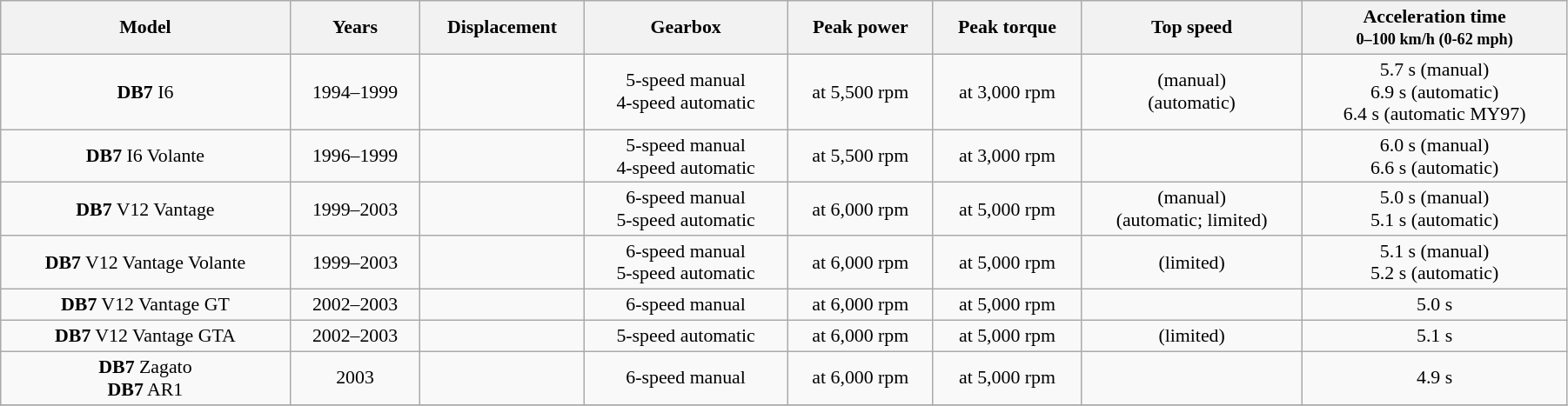<table class="wikitable" style="text-align:center; font-size:91%;" width=95%>
<tr>
<th>Model</th>
<th>Years</th>
<th>Displacement</th>
<th>Gearbox</th>
<th>Peak power</th>
<th>Peak torque</th>
<th>Top speed</th>
<th>Acceleration time<br><small>0–100 km/h (0-62 mph)</small></th>
</tr>
<tr>
<td><strong>DB7</strong> I6</td>
<td>1994–1999</td>
<td></td>
<td>5-speed manual<br>4-speed automatic</td>
<td> at 5,500 rpm</td>
<td> at 3,000 rpm</td>
<td> (manual)<br> (automatic)</td>
<td>5.7 s (manual)<br>6.9 s (automatic) <br>6.4 s (automatic MY97)</td>
</tr>
<tr>
<td><strong>DB7</strong> I6 Volante</td>
<td>1996–1999</td>
<td></td>
<td>5-speed manual<br>4-speed automatic</td>
<td> at 5,500 rpm</td>
<td> at 3,000 rpm</td>
<td></td>
<td>6.0 s (manual)<br>6.6 s (automatic)</td>
</tr>
<tr>
<td><strong>DB7</strong> V12 Vantage</td>
<td>1999–2003</td>
<td></td>
<td>6-speed manual<br>5-speed automatic</td>
<td> at 6,000 rpm</td>
<td> at 5,000 rpm</td>
<td> (manual)<br> (automatic; limited)</td>
<td>5.0 s (manual)<br>5.1 s (automatic)</td>
</tr>
<tr>
<td><strong>DB7</strong> V12 Vantage Volante</td>
<td>1999–2003</td>
<td></td>
<td>6-speed manual<br>5-speed automatic</td>
<td> at 6,000 rpm</td>
<td> at 5,000 rpm</td>
<td> (limited)</td>
<td>5.1 s (manual)<br>5.2 s (automatic)</td>
</tr>
<tr>
<td><strong>DB7</strong> V12 Vantage GT</td>
<td>2002–2003</td>
<td></td>
<td>6-speed manual</td>
<td> at 6,000 rpm</td>
<td> at 5,000 rpm</td>
<td></td>
<td>5.0 s</td>
</tr>
<tr>
<td><strong>DB7</strong> V12 Vantage GTA</td>
<td>2002–2003</td>
<td></td>
<td>5-speed automatic</td>
<td> at 6,000 rpm</td>
<td> at 5,000 rpm</td>
<td> (limited)</td>
<td>5.1 s</td>
</tr>
<tr>
<td><strong>DB7</strong> Zagato<br><strong>DB7</strong> AR1</td>
<td>2003</td>
<td></td>
<td>6-speed manual</td>
<td> at 6,000 rpm</td>
<td> at 5,000 rpm</td>
<td><br></td>
<td>4.9 s</td>
</tr>
<tr>
</tr>
</table>
